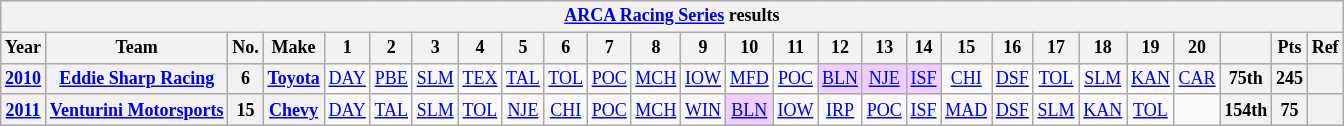<table class="wikitable" style="text-align:center; font-size:75%">
<tr>
<th colspan=48><a href='#'>ARCA Racing Series</a> results</th>
</tr>
<tr>
<th>Year</th>
<th>Team</th>
<th>No.</th>
<th>Make</th>
<th>1</th>
<th>2</th>
<th>3</th>
<th>4</th>
<th>5</th>
<th>6</th>
<th>7</th>
<th>8</th>
<th>9</th>
<th>10</th>
<th>11</th>
<th>12</th>
<th>13</th>
<th>14</th>
<th>15</th>
<th>16</th>
<th>17</th>
<th>18</th>
<th>19</th>
<th>20</th>
<th></th>
<th>Pts</th>
<th>Ref</th>
</tr>
<tr>
<th><a href='#'>2010</a></th>
<th><a href='#'>Eddie Sharp Racing</a></th>
<th>6</th>
<th><a href='#'>Toyota</a></th>
<td><a href='#'>DAY</a></td>
<td><a href='#'>PBE</a></td>
<td><a href='#'>SLM</a></td>
<td><a href='#'>TEX</a></td>
<td><a href='#'>TAL</a></td>
<td><a href='#'>TOL</a></td>
<td><a href='#'>POC</a></td>
<td><a href='#'>MCH</a></td>
<td><a href='#'>IOW</a></td>
<td><a href='#'>MFD</a></td>
<td><a href='#'>POC</a></td>
<td style="background:#EFCFFF;"><a href='#'>BLN</a><br></td>
<td style="background:#EFCFFF;"><a href='#'>NJE</a><br></td>
<td style="background:#EFCFFF;"><a href='#'>ISF</a><br></td>
<td><a href='#'>CHI</a></td>
<td><a href='#'>DSF</a></td>
<td><a href='#'>TOL</a></td>
<td><a href='#'>SLM</a></td>
<td><a href='#'>KAN</a></td>
<td><a href='#'>CAR</a></td>
<th>75th</th>
<th>245</th>
<th></th>
</tr>
<tr>
<th><a href='#'>2011</a></th>
<th><a href='#'>Venturini Motorsports</a></th>
<th>15</th>
<th><a href='#'>Chevy</a></th>
<td><a href='#'>DAY</a></td>
<td><a href='#'>TAL</a></td>
<td><a href='#'>SLM</a></td>
<td><a href='#'>TOL</a></td>
<td><a href='#'>NJE</a></td>
<td><a href='#'>CHI</a></td>
<td><a href='#'>POC</a></td>
<td><a href='#'>MCH</a></td>
<td><a href='#'>WIN</a></td>
<td style="background:#EFCFFF;"><a href='#'>BLN</a><br></td>
<td><a href='#'>IOW</a></td>
<td><a href='#'>IRP</a></td>
<td><a href='#'>POC</a></td>
<td><a href='#'>ISF</a></td>
<td><a href='#'>MAD</a></td>
<td><a href='#'>DSF</a></td>
<td><a href='#'>SLM</a></td>
<td><a href='#'>KAN</a></td>
<td><a href='#'>TOL</a></td>
<td></td>
<th>154th</th>
<th>75</th>
<th></th>
</tr>
</table>
